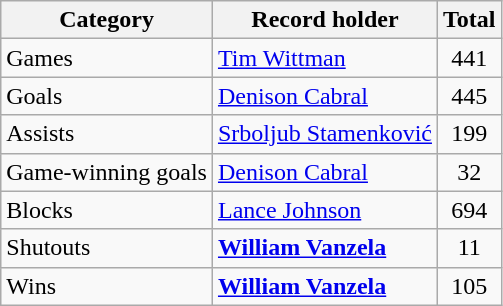<table class="wikitable sortable">
<tr>
<th>Category</th>
<th>Record holder</th>
<th>Total</th>
</tr>
<tr>
<td>Games</td>
<td> <a href='#'>Tim Wittman</a></td>
<td align=center>441</td>
</tr>
<tr>
<td>Goals</td>
<td> <a href='#'>Denison Cabral</a></td>
<td align=center>445</td>
</tr>
<tr>
<td>Assists</td>
<td> <a href='#'>Srboljub Stamenković</a></td>
<td align=center>199</td>
</tr>
<tr>
<td>Game-winning goals</td>
<td> <a href='#'>Denison Cabral</a></td>
<td align=center>32</td>
</tr>
<tr>
<td>Blocks</td>
<td> <a href='#'>Lance Johnson</a></td>
<td align=center>694</td>
</tr>
<tr>
<td>Shutouts</td>
<td> <strong><a href='#'>William Vanzela</a></strong></td>
<td style="text-align:center;">11</td>
</tr>
<tr>
<td>Wins</td>
<td> <strong><a href='#'>William Vanzela</a></strong></td>
<td style="text-align:center;">105</td>
</tr>
</table>
